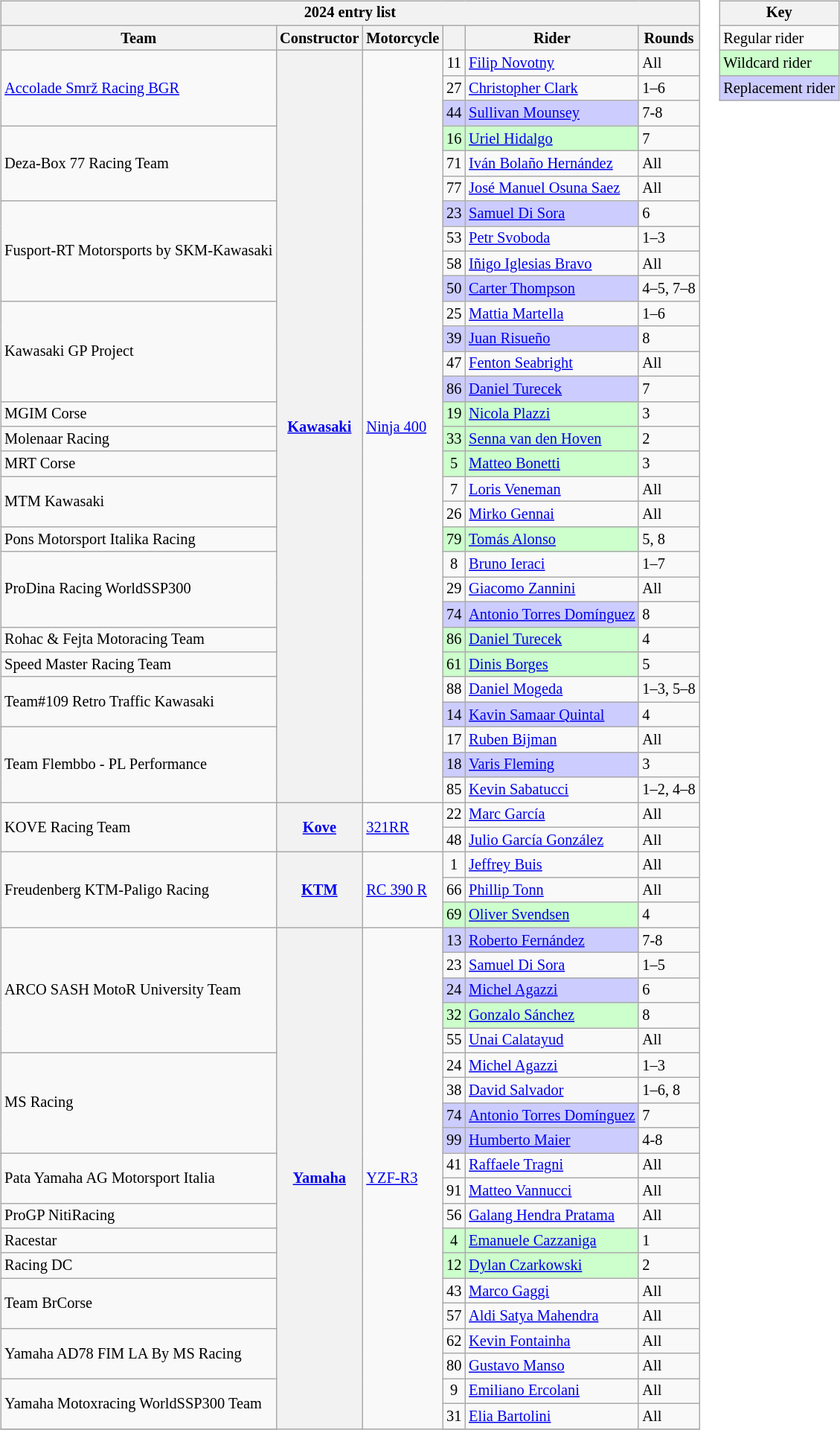<table>
<tr>
<td><br><table class="wikitable sortable" style="font-size:85%;">
<tr>
<th colspan=6>2024 entry list</th>
</tr>
<tr>
<th>Team</th>
<th>Constructor</th>
<th>Motorcycle</th>
<th></th>
<th>Rider</th>
<th class=unsortable>Rounds</th>
</tr>
<tr>
<td rowspan="3"> <a href='#'>Accolade Smrž Racing BGR</a></td>
<th rowspan="30"><a href='#'>Kawasaki</a></th>
<td rowspan="30"><a href='#'>Ninja 400</a></td>
<td align="center">11</td>
<td> <a href='#'>Filip Novotny</a></td>
<td>All</td>
</tr>
<tr>
<td align="center">27</td>
<td> <a href='#'>Christopher Clark</a></td>
<td>1–6</td>
</tr>
<tr>
<td style="background:#ccccff;" align="center">44</td>
<td style="background:#ccccff;"nowrap> <a href='#'>Sullivan Mounsey</a></td>
<td>7-8</td>
</tr>
<tr>
<td rowspan="3"> Deza-Box 77 Racing Team</td>
<td style="background:#ccffcc;" align="center">16</td>
<td style="background:#ccffcc;"nowrap> <a href='#'>Uriel Hidalgo</a></td>
<td>7</td>
</tr>
<tr>
<td align="center">71</td>
<td> <a href='#'>Iván Bolaño Hernández</a></td>
<td>All</td>
</tr>
<tr>
<td align="center">77</td>
<td nowrap> <a href='#'>José Manuel Osuna Saez</a></td>
<td>All</td>
</tr>
<tr>
<td rowspan="4" nowrap=""> Fusport-RT Motorsports by SKM-Kawasaki</td>
<td style="background:#ccccff;" align="center">23</td>
<td style="background:#ccccff;"nowrap> <a href='#'>Samuel Di Sora</a></td>
<td>6</td>
</tr>
<tr>
<td align="center">53</td>
<td> <a href='#'>Petr Svoboda</a></td>
<td>1–3</td>
</tr>
<tr>
<td align="center">58</td>
<td> <a href='#'>Iñigo Iglesias Bravo</a></td>
<td>All</td>
</tr>
<tr>
<td style="background:#ccccff;" align="center">50</td>
<td style="background:#ccccff;"> <a href='#'>Carter Thompson</a></td>
<td>4–5, 7–8</td>
</tr>
<tr>
<td rowspan="4"> Kawasaki GP Project</td>
<td align="center">25</td>
<td> <a href='#'>Mattia Martella</a></td>
<td>1–6</td>
</tr>
<tr>
<td style="background:#ccccff;" align="center">39</td>
<td style="background:#ccccff;"nowrap> <a href='#'>Juan Risueño</a></td>
<td>8</td>
</tr>
<tr>
<td align="center">47</td>
<td> <a href='#'>Fenton Seabright</a></td>
<td>All</td>
</tr>
<tr>
<td style="background:#ccccff;" align="center">86</td>
<td style="background:#ccccff;"nowrap> <a href='#'>Daniel Turecek</a></td>
<td>7</td>
</tr>
<tr>
<td> MGIM Corse</td>
<td style="background:#ccffcc;" align="center">19</td>
<td style="background:#ccffcc;"> <a href='#'>Nicola Plazzi</a></td>
<td>3</td>
</tr>
<tr>
<td> Molenaar Racing</td>
<td style="background:#ccffcc;" align="center">33</td>
<td style="background:#ccffcc;"> <a href='#'>Senna van den Hoven</a></td>
<td>2</td>
</tr>
<tr>
<td> MRT Corse</td>
<td style="background:#ccffcc;" align="center">5</td>
<td style="background:#ccffcc;"> <a href='#'>Matteo Bonetti</a></td>
<td>3</td>
</tr>
<tr>
<td rowspan="2"> MTM Kawasaki</td>
<td align="center">7</td>
<td> <a href='#'>Loris Veneman</a></td>
<td>All</td>
</tr>
<tr>
<td align="center">26</td>
<td> <a href='#'>Mirko Gennai</a></td>
<td>All</td>
</tr>
<tr>
<td> Pons Motorsport Italika Racing</td>
<td style="background:#ccffcc;" align="center">79</td>
<td style="background:#ccffcc;"> <a href='#'>Tomás Alonso</a></td>
<td>5, 8</td>
</tr>
<tr>
<td rowspan="3"> ProDina Racing WorldSSP300</td>
<td align="center">8</td>
<td> <a href='#'>Bruno Ieraci</a></td>
<td>1–7</td>
</tr>
<tr>
<td align="center">29</td>
<td> <a href='#'>Giacomo Zannini</a></td>
<td>All</td>
</tr>
<tr>
<td style="background:#ccccff;" align="center">74</td>
<td style="background:#ccccff;"nowrap> <a href='#'>Antonio Torres Domínguez</a></td>
<td>8</td>
</tr>
<tr>
<td> Rohac & Fejta Motoracing Team</td>
<td style="background:#ccffcc;" align="center">86</td>
<td style="background:#ccffcc;"> <a href='#'>Daniel Turecek</a></td>
<td>4</td>
</tr>
<tr>
<td> Speed Master Racing Team</td>
<td style="background:#ccffcc;" align="center">61</td>
<td style="background:#ccffcc;"> <a href='#'>Dinis Borges</a></td>
<td>5</td>
</tr>
<tr>
<td rowspan="2"> Team#109 Retro Traffic Kawasaki</td>
<td align="center">88</td>
<td> <a href='#'>Daniel Mogeda</a></td>
<td>1–3, 5–8</td>
</tr>
<tr>
<td style="background:#ccccff;" align="center">14</td>
<td style="background:#ccccff;"> <a href='#'>Kavin Samaar Quintal</a></td>
<td>4</td>
</tr>
<tr>
<td rowspan="3"> Team Flembbo - PL Performance</td>
<td align="center">17</td>
<td> <a href='#'>Ruben Bijman</a></td>
<td>All</td>
</tr>
<tr>
<td style="background:#ccccff;" align="center">18</td>
<td style="background:#ccccff;"> <a href='#'>Varis Fleming</a></td>
<td>3</td>
</tr>
<tr>
<td align="center">85</td>
<td> <a href='#'>Kevin Sabatucci</a></td>
<td>1–2, 4–8</td>
</tr>
<tr>
<td rowspan="2"> KOVE Racing Team</td>
<th rowspan="2"><a href='#'>Kove</a></th>
<td rowspan="2"><a href='#'>321RR</a></td>
<td align="center">22</td>
<td> <a href='#'>Marc García</a></td>
<td>All</td>
</tr>
<tr>
<td align="center">48</td>
<td> <a href='#'>Julio García González</a></td>
<td>All</td>
</tr>
<tr>
<td rowspan="3"> Freudenberg KTM-Paligo Racing</td>
<th rowspan="3"><a href='#'>KTM</a></th>
<td rowspan="3"><a href='#'>RC 390 R</a></td>
<td align="center">1</td>
<td> <a href='#'>Jeffrey Buis</a></td>
<td>All</td>
</tr>
<tr>
<td align="center">66</td>
<td> <a href='#'>Phillip Tonn</a></td>
<td>All</td>
</tr>
<tr>
<td style="background:#ccffcc;" align="center">69</td>
<td style="background:#ccffcc;"nowrap> <a href='#'>Oliver Svendsen</a></td>
<td>4</td>
</tr>
<tr>
<td rowspan="5"> ARCO SASH MotoR University Team</td>
<th rowspan="23"><a href='#'>Yamaha</a></th>
<td rowspan="23"><a href='#'>YZF-R3</a></td>
<td style="background:#ccccff;" align="center">13</td>
<td style="background:#ccccff;"nowrap> <a href='#'>Roberto Fernández</a></td>
<td>7-8</td>
</tr>
<tr>
<td align="center">23</td>
<td> <a href='#'>Samuel Di Sora</a></td>
<td>1–5</td>
</tr>
<tr>
<td style="background:#ccccff;" align="center">24</td>
<td style="background:#ccccff;"nowrap> <a href='#'>Michel Agazzi</a></td>
<td>6</td>
</tr>
<tr>
<td style="background:#ccffcc;" align="center">32</td>
<td style="background:#ccffcc;"nowrap> <a href='#'>Gonzalo Sánchez</a></td>
<td>8</td>
</tr>
<tr>
<td align="center">55</td>
<td> <a href='#'>Unai Calatayud</a></td>
<td>All</td>
</tr>
<tr>
<td rowspan="4"> MS Racing</td>
<td align="center">24</td>
<td> <a href='#'>Michel Agazzi</a></td>
<td>1–3</td>
</tr>
<tr>
<td align="center">38</td>
<td> <a href='#'>David Salvador</a></td>
<td>1–6, 8</td>
</tr>
<tr>
<td style="background:#ccccff;" align="center">74</td>
<td style="background:#ccccff;"nowrap> <a href='#'>Antonio Torres Domínguez</a></td>
<td>7</td>
</tr>
<tr>
<td style="background:#ccccff;" align="center">99</td>
<td style="background:#ccccff;"nowrap> <a href='#'>Humberto Maier</a></td>
<td>4-8</td>
</tr>
<tr>
<td rowspan="2"> Pata Yamaha AG Motorsport Italia</td>
<td align="center">41</td>
<td> <a href='#'>Raffaele Tragni</a></td>
<td>All</td>
</tr>
<tr>
<td align="center">91</td>
<td> <a href='#'>Matteo Vannucci</a></td>
<td>All</td>
</tr>
<tr>
<td rowspan="1"> ProGP NitiRacing</td>
<td align="center">56</td>
<td> <a href='#'>Galang Hendra Pratama</a></td>
<td>All</td>
</tr>
<tr>
<td> Racestar</td>
<td style="background:#ccffcc;" align="center">4</td>
<td style="background:#ccffcc;"> <a href='#'>Emanuele Cazzaniga</a></td>
<td>1</td>
</tr>
<tr>
<td> Racing DC</td>
<td style="background:#ccffcc;" align="center">12</td>
<td style="background:#ccffcc;"> <a href='#'>Dylan Czarkowski</a></td>
<td>2</td>
</tr>
<tr>
<td rowspan="2"> Team BrCorse</td>
<td align="center">43</td>
<td> <a href='#'>Marco Gaggi</a></td>
<td>All</td>
</tr>
<tr>
<td align="center">57</td>
<td> <a href='#'>Aldi Satya Mahendra</a></td>
<td>All</td>
</tr>
<tr>
<td rowspan="2" nowrap> Yamaha AD78 FIM LA By MS Racing</td>
<td align="center">62</td>
<td> <a href='#'>Kevin Fontainha</a></td>
<td>All</td>
</tr>
<tr>
<td align="center">80</td>
<td> <a href='#'>Gustavo Manso</a></td>
<td>All</td>
</tr>
<tr>
<td rowspan="2"> Yamaha Motoxracing WorldSSP300 Team</td>
<td align="center">9</td>
<td> <a href='#'>Emiliano Ercolani</a></td>
<td>All</td>
</tr>
<tr>
<td align="center">31</td>
<td> <a href='#'>Elia Bartolini</a></td>
<td>All</td>
</tr>
<tr>
</tr>
</table>
</td>
<td valign="top"><br><table class="wikitable" style="font-size: 85%;">
<tr>
<th colspan=2>Key</th>
</tr>
<tr>
<td>Regular rider</td>
</tr>
<tr style="background:#ccffcc;">
<td>Wildcard rider</td>
</tr>
<tr style="background:#ccccff;">
<td nowrap>Replacement rider</td>
</tr>
</table>
</td>
</tr>
</table>
